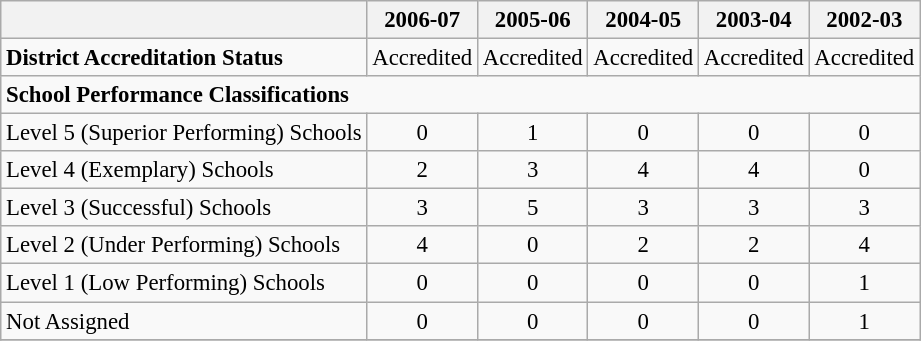<table class="wikitable" style="font-size: 95%;">
<tr>
<th></th>
<th>2006-07</th>
<th>2005-06</th>
<th>2004-05</th>
<th>2003-04</th>
<th>2002-03</th>
</tr>
<tr>
<td align="left"><strong>District Accreditation Status</strong></td>
<td align="center">Accredited</td>
<td align="center">Accredited</td>
<td align="center">Accredited</td>
<td align="center">Accredited</td>
<td align="center">Accredited</td>
</tr>
<tr>
<td align="left" colspan="6"><strong>School Performance Classifications</strong></td>
</tr>
<tr>
<td align="left">Level 5 (Superior Performing) Schools</td>
<td align="center">0</td>
<td align="center">1</td>
<td align="center">0</td>
<td align="center">0</td>
<td align="center">0</td>
</tr>
<tr>
<td align="left">Level 4 (Exemplary) Schools</td>
<td align="center">2</td>
<td align="center">3</td>
<td align="center">4</td>
<td align="center">4</td>
<td align="center">0</td>
</tr>
<tr>
<td align="left">Level 3 (Successful) Schools</td>
<td align="center">3</td>
<td align="center">5</td>
<td align="center">3</td>
<td align="center">3</td>
<td align="center">3</td>
</tr>
<tr>
<td align="left">Level 2 (Under Performing) Schools</td>
<td align="center">4</td>
<td align="center">0</td>
<td align="center">2</td>
<td align="center">2</td>
<td align="center">4</td>
</tr>
<tr>
<td align="left">Level 1 (Low Performing) Schools</td>
<td align="center">0</td>
<td align="center">0</td>
<td align="center">0</td>
<td align="center">0</td>
<td align="center">1</td>
</tr>
<tr>
<td align="left">Not Assigned</td>
<td align="center">0</td>
<td align="center">0</td>
<td align="center">0</td>
<td align="center">0</td>
<td align="center">1</td>
</tr>
<tr>
</tr>
</table>
